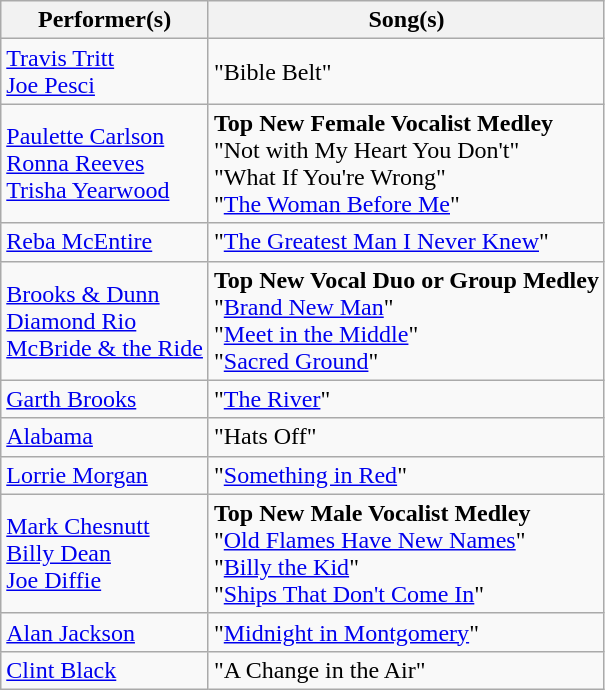<table class="wikitable">
<tr>
<th>Performer(s)</th>
<th>Song(s)</th>
</tr>
<tr>
<td><a href='#'>Travis Tritt</a><br><a href='#'>Joe Pesci</a></td>
<td>"Bible Belt"</td>
</tr>
<tr>
<td><a href='#'>Paulette Carlson</a><br><a href='#'>Ronna Reeves</a><br><a href='#'>Trisha Yearwood</a></td>
<td><strong>Top New Female Vocalist Medley</strong><br>"Not with My Heart You Don't"<br>"What If You're Wrong"<br>"<a href='#'>The Woman Before Me</a>"</td>
</tr>
<tr>
<td><a href='#'>Reba McEntire</a></td>
<td>"<a href='#'>The Greatest Man I Never Knew</a>"</td>
</tr>
<tr>
<td><a href='#'>Brooks & Dunn</a><br><a href='#'>Diamond Rio</a><br><a href='#'>McBride & the Ride</a></td>
<td><strong>Top New Vocal Duo or Group Medley</strong><br>"<a href='#'>Brand New Man</a>"<br>"<a href='#'>Meet in the Middle</a>"<br>"<a href='#'>Sacred Ground</a>"</td>
</tr>
<tr>
<td><a href='#'>Garth Brooks</a></td>
<td>"<a href='#'>The River</a>"</td>
</tr>
<tr>
<td><a href='#'>Alabama</a></td>
<td>"Hats Off"</td>
</tr>
<tr>
<td><a href='#'>Lorrie Morgan</a></td>
<td>"<a href='#'>Something in Red</a>"</td>
</tr>
<tr>
<td><a href='#'>Mark Chesnutt</a><br><a href='#'>Billy Dean</a><br><a href='#'>Joe Diffie</a></td>
<td><strong>Top New Male Vocalist Medley</strong><br>"<a href='#'>Old Flames Have New Names</a>"<br>"<a href='#'>Billy the Kid</a>"<br>"<a href='#'>Ships That Don't Come In</a>"</td>
</tr>
<tr>
<td><a href='#'>Alan Jackson</a></td>
<td>"<a href='#'>Midnight in Montgomery</a>"</td>
</tr>
<tr>
<td><a href='#'>Clint Black</a></td>
<td>"A Change in the Air"</td>
</tr>
</table>
